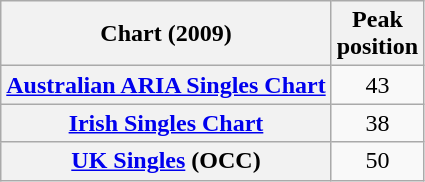<table class="wikitable sortable plainrowheaders" style="text-align:center">
<tr>
<th>Chart (2009)</th>
<th>Peak<br>position</th>
</tr>
<tr>
<th scope="row"><a href='#'>Australian ARIA Singles Chart</a></th>
<td>43</td>
</tr>
<tr>
<th scope="row"><a href='#'>Irish Singles Chart</a></th>
<td>38</td>
</tr>
<tr>
<th scope="row"><a href='#'>UK Singles</a> (OCC)</th>
<td>50</td>
</tr>
</table>
